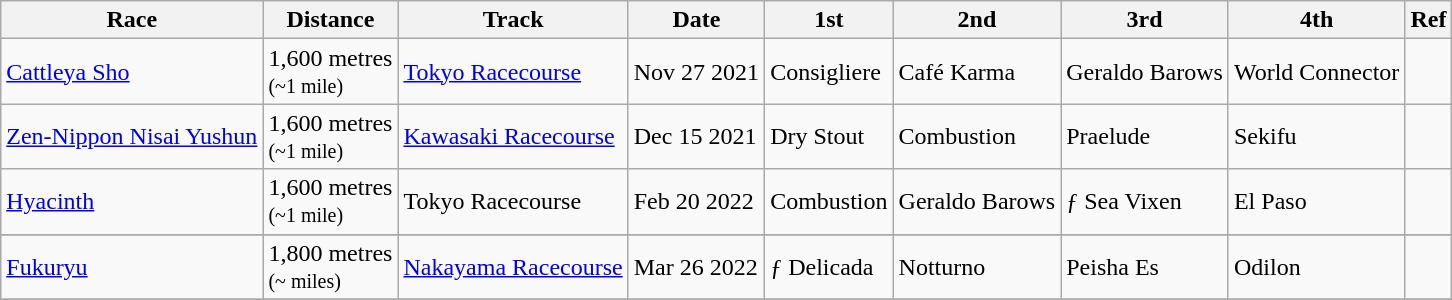<table class="wikitable">
<tr>
<th>Race</th>
<th>Distance</th>
<th>Track</th>
<th>Date</th>
<th>1st</th>
<th>2nd</th>
<th>3rd</th>
<th>4th</th>
<th>Ref</th>
</tr>
<tr>
<td><a href='#'>Cattleya Sho</a></td>
<td>1,600 metres<br><small>(~1 mile)</small></td>
<td><a href='#'>Tokyo Racecourse</a></td>
<td>Nov 27 2021</td>
<td>Consigliere</td>
<td>Café Karma</td>
<td>Geraldo Barows</td>
<td>World Connector</td>
<td></td>
</tr>
<tr>
<td><a href='#'>Zen-Nippon Nisai Yushun</a></td>
<td>1,600 metres<br><small>(~1 mile)</small></td>
<td><a href='#'>Kawasaki Racecourse</a></td>
<td>Dec 15 2021</td>
<td>Dry Stout</td>
<td>Combustion</td>
<td>Praelude</td>
<td>Sekifu</td>
<td></td>
</tr>
<tr>
<td><a href='#'>Hyacinth</a></td>
<td>1,600 metres<br><small>(~1 mile)</small></td>
<td>Tokyo Racecourse</td>
<td>Feb 20 2022</td>
<td>Combustion</td>
<td>Geraldo Barows</td>
<td>ƒ Sea Vixen</td>
<td>El Paso</td>
<td></td>
</tr>
<tr>
</tr>
<tr>
<td><a href='#'>Fukuryu</a></td>
<td>1,800 metres<br><small>(~ miles)</small></td>
<td><a href='#'>Nakayama Racecourse</a></td>
<td>Mar 26 2022</td>
<td>ƒ Delicada</td>
<td>Notturno</td>
<td>Peisha Es</td>
<td>Odilon</td>
<td></td>
</tr>
<tr>
</tr>
</table>
